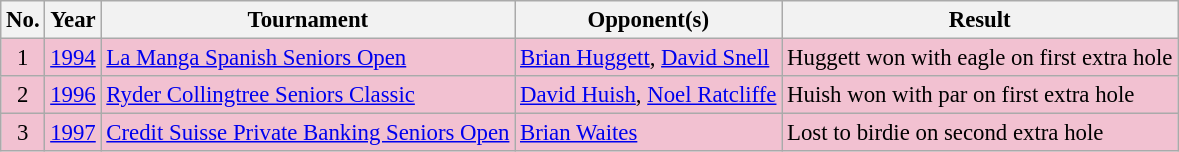<table class="wikitable" style="font-size:95%;">
<tr>
<th>No.</th>
<th>Year</th>
<th>Tournament</th>
<th>Opponent(s)</th>
<th>Result</th>
</tr>
<tr style="background:#F2C1D1;">
<td align=center>1</td>
<td><a href='#'>1994</a></td>
<td><a href='#'>La Manga Spanish Seniors Open</a></td>
<td> <a href='#'>Brian Huggett</a>,  <a href='#'>David Snell</a></td>
<td>Huggett won with eagle on first extra hole</td>
</tr>
<tr style="background:#F2C1D1;">
<td align=center>2</td>
<td><a href='#'>1996</a></td>
<td><a href='#'>Ryder Collingtree Seniors Classic</a></td>
<td> <a href='#'>David Huish</a>,  <a href='#'>Noel Ratcliffe</a></td>
<td>Huish won with par on first extra hole</td>
</tr>
<tr style="background:#F2C1D1;">
<td align=center>3</td>
<td><a href='#'>1997</a></td>
<td><a href='#'>Credit Suisse Private Banking Seniors Open</a></td>
<td> <a href='#'>Brian Waites</a></td>
<td>Lost to birdie on second extra hole</td>
</tr>
</table>
